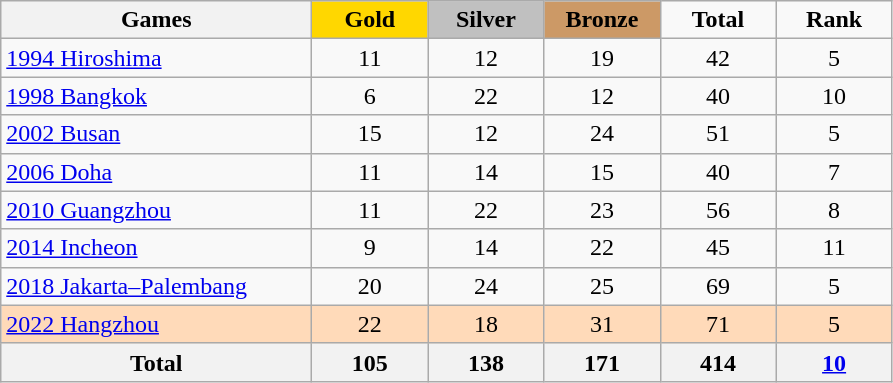<table class="wikitable sortable" style="text-align:center;">
<tr>
<th width=200>Games</th>
<td bgcolor=gold width=70><strong>Gold</strong></td>
<td bgcolor=silver width=70><strong>Silver</strong></td>
<td bgcolor=#cc9966 width=70><strong>Bronze</strong></td>
<td width=70><strong>Total</strong></td>
<td width=70><strong>Rank</strong></td>
</tr>
<tr>
<td align=left> <a href='#'>1994 Hiroshima</a></td>
<td>11</td>
<td>12</td>
<td>19</td>
<td>42</td>
<td>5</td>
</tr>
<tr>
<td align=left> <a href='#'>1998 Bangkok</a></td>
<td>6</td>
<td>22</td>
<td>12</td>
<td>40</td>
<td>10</td>
</tr>
<tr>
<td align=left> <a href='#'>2002 Busan</a></td>
<td>15</td>
<td>12</td>
<td>24</td>
<td>51</td>
<td>5</td>
</tr>
<tr>
<td align=left> <a href='#'>2006 Doha</a></td>
<td>11</td>
<td>14</td>
<td>15</td>
<td>40</td>
<td>7</td>
</tr>
<tr>
<td align=left> <a href='#'>2010 Guangzhou</a></td>
<td>11</td>
<td>22</td>
<td>23</td>
<td>56</td>
<td>8</td>
</tr>
<tr>
<td align=left> <a href='#'>2014 Incheon</a></td>
<td>9</td>
<td>14</td>
<td>22</td>
<td>45</td>
<td>11</td>
</tr>
<tr>
<td align=left> <a href='#'>2018 Jakarta–Palembang</a></td>
<td>20</td>
<td>24</td>
<td>25</td>
<td>69</td>
<td>5</td>
</tr>
<tr bgcolor=ffdab9>
<td align=left> <a href='#'>2022 Hangzhou</a></td>
<td>22</td>
<td>18</td>
<td>31</td>
<td>71</td>
<td>5</td>
</tr>
<tr class="sortbottom">
<th>Total</th>
<th>105</th>
<th>138</th>
<th>171</th>
<th>414</th>
<th><a href='#'>10</a></th>
</tr>
</table>
